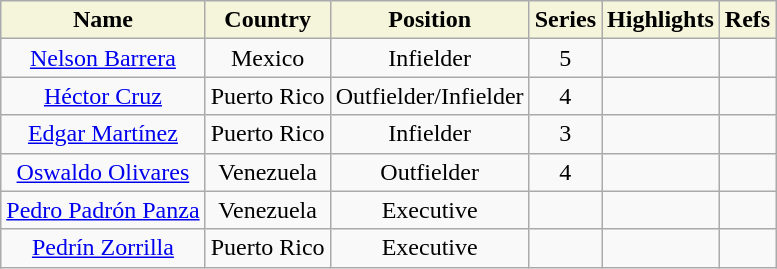<table class="wikitable">
<tr>
<th style="background:#F5F5DC;">Name</th>
<th style="background:#F5F5DC;">Country</th>
<th style="background:#F5F5DC;">Position</th>
<th style="background:#F5F5DC;">Series</th>
<th style="background:#F5F5DC;">Highlights</th>
<th style="background:#F5F5DC;">Refs</th>
</tr>
<tr align=center>
<td><a href='#'>Nelson Barrera</a></td>
<td> Mexico</td>
<td>Infielder</td>
<td>5</td>
<td></td>
<td></td>
</tr>
<tr align=center>
<td><a href='#'>Héctor Cruz</a></td>
<td> Puerto Rico</td>
<td>Outfielder/Infielder</td>
<td>4</td>
<td></td>
<td></td>
</tr>
<tr align=center>
<td><a href='#'>Edgar Martínez</a></td>
<td> Puerto Rico</td>
<td>Infielder</td>
<td>3</td>
<td></td>
<td></td>
</tr>
<tr align=center>
<td><a href='#'>Oswaldo Olivares</a></td>
<td> Venezuela</td>
<td>Outfielder</td>
<td>4</td>
<td></td>
<td></td>
</tr>
<tr align=center>
<td><a href='#'>Pedro Padrón Panza</a></td>
<td> Venezuela</td>
<td>Executive</td>
<td></td>
<td></td>
<td></td>
</tr>
<tr align=center>
<td><a href='#'>Pedrín Zorrilla</a></td>
<td> Puerto Rico</td>
<td>Executive</td>
<td></td>
<td></td>
<td></td>
</tr>
</table>
